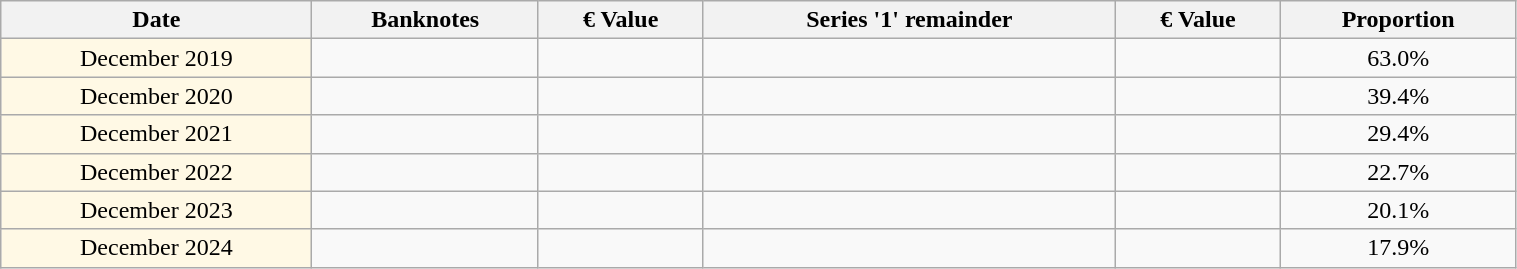<table class="wikitable" style="border-collapse:collapse" width="80%">
<tr>
<th scope="col">Date</th>
<th scope="col">Banknotes</th>
<th scope="col">€ Value</th>
<th scope="col">Series '1' remainder</th>
<th scope="col">€ Value</th>
<th scope="col">Proportion</th>
</tr>
<tr align="center">
<td style="background-color:#FFF9E5;">December 2019</td>
<td></td>
<td></td>
<td></td>
<td></td>
<td>63.0%</td>
</tr>
<tr align="center">
<td style="background-color:#FFF9E5;">December 2020</td>
<td></td>
<td></td>
<td></td>
<td></td>
<td>39.4%</td>
</tr>
<tr align="center">
<td style="background-color:#FFF9E5;">December 2021</td>
<td></td>
<td></td>
<td></td>
<td></td>
<td>29.4%</td>
</tr>
<tr align="center">
<td style="background-color:#FFF9E5;">December 2022</td>
<td></td>
<td></td>
<td></td>
<td></td>
<td>22.7%</td>
</tr>
<tr align="center">
<td style="background-color:#FFF9E5;">December 2023</td>
<td></td>
<td></td>
<td></td>
<td></td>
<td>20.1%</td>
</tr>
<tr align="center">
<td style="background-color:#FFF9E5;">December 2024</td>
<td></td>
<td></td>
<td></td>
<td></td>
<td>17.9%</td>
</tr>
</table>
